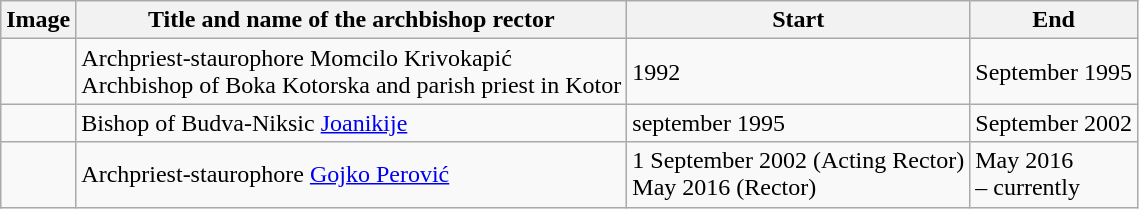<table class="wikitable">
<tr>
<th>Image</th>
<th>Title and name of the archbishop rector</th>
<th>Start</th>
<th>End</th>
</tr>
<tr>
<td></td>
<td>Archpriest-staurophore Momcilo Krivokapić<br>Archbishop of Boka Kotorska and parish priest in Kotor</td>
<td>1992</td>
<td>September 1995</td>
</tr>
<tr>
<td></td>
<td>Bishop of Budva-Niksic <a href='#'>Joanikije</a></td>
<td>september 1995</td>
<td>September 2002</td>
</tr>
<tr>
<td></td>
<td>Archpriest-staurophore <a href='#'>Gojko Perović</a></td>
<td>1 September 2002 (Acting Rector)<br>May 2016 (Rector)</td>
<td>May 2016<br>– currently</td>
</tr>
</table>
